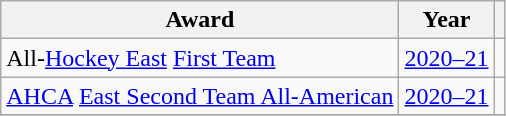<table class="wikitable">
<tr>
<th>Award</th>
<th>Year</th>
<th></th>
</tr>
<tr>
<td>All-<a href='#'>Hockey East</a> <a href='#'>First Team</a></td>
<td><a href='#'>2020–21</a></td>
<td></td>
</tr>
<tr>
<td><a href='#'>AHCA</a> <a href='#'>East Second Team All-American</a></td>
<td><a href='#'>2020–21</a></td>
<td></td>
</tr>
<tr>
</tr>
</table>
